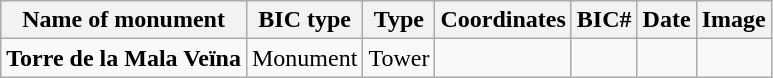<table class="wikitable">
<tr>
<th>Name of monument</th>
<th>BIC type</th>
<th>Type</th>
<th>Coordinates</th>
<th>BIC#</th>
<th>Date</th>
<th>Image</th>
</tr>
<tr>
<td><strong>Torre de la Mala Veïna</strong></td>
<td>Monument</td>
<td>Tower</td>
<td></td>
<td></td>
<td></td>
<td></td>
</tr>
</table>
